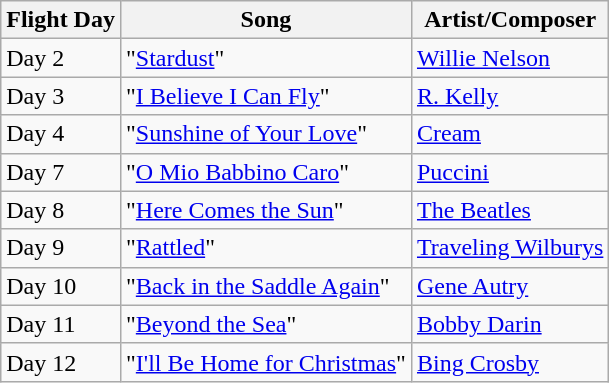<table class="wikitable">
<tr>
<th>Flight Day</th>
<th>Song</th>
<th>Artist/Composer</th>
</tr>
<tr>
<td>Day 2</td>
<td>"<a href='#'>Stardust</a>"</td>
<td><a href='#'>Willie Nelson</a></td>
</tr>
<tr>
<td>Day 3</td>
<td>"<a href='#'>I Believe I Can Fly</a>"</td>
<td><a href='#'>R. Kelly</a></td>
</tr>
<tr>
<td>Day 4</td>
<td>"<a href='#'>Sunshine of Your Love</a>"</td>
<td><a href='#'>Cream</a></td>
</tr>
<tr>
<td>Day 7</td>
<td>"<a href='#'>O Mio Babbino Caro</a>"</td>
<td><a href='#'>Puccini</a></td>
</tr>
<tr>
<td>Day 8</td>
<td>"<a href='#'>Here Comes the Sun</a>"</td>
<td><a href='#'>The Beatles</a></td>
</tr>
<tr>
<td>Day 9</td>
<td>"<a href='#'>Rattled</a>"</td>
<td><a href='#'>Traveling Wilburys</a></td>
</tr>
<tr>
<td>Day 10</td>
<td>"<a href='#'>Back in the Saddle Again</a>"</td>
<td><a href='#'>Gene Autry</a></td>
</tr>
<tr>
<td>Day 11</td>
<td>"<a href='#'>Beyond the Sea</a>"</td>
<td><a href='#'>Bobby Darin</a></td>
</tr>
<tr>
<td>Day 12</td>
<td>"<a href='#'>I'll Be Home for Christmas</a>"</td>
<td><a href='#'>Bing Crosby</a></td>
</tr>
</table>
